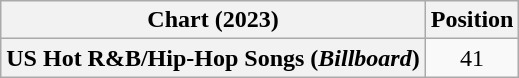<table class="wikitable plainrowheaders" style="text-align:center">
<tr>
<th scope="col">Chart (2023)</th>
<th scope="col">Position</th>
</tr>
<tr>
<th scope="row">US Hot R&B/Hip-Hop Songs (<em>Billboard</em>)</th>
<td>41</td>
</tr>
</table>
